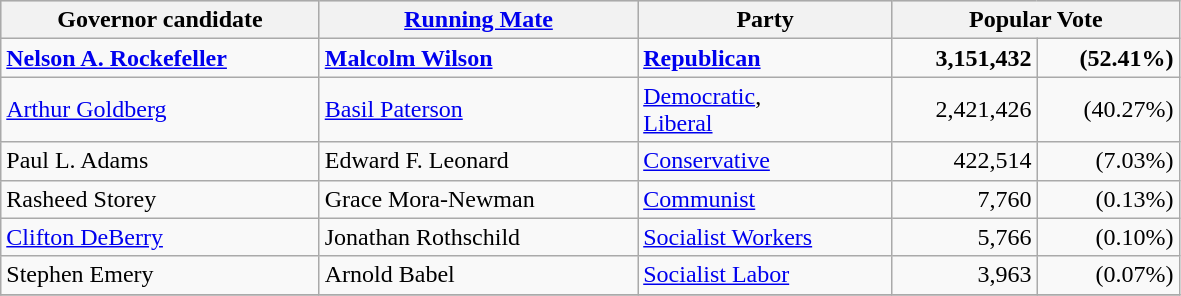<table class=wikitable>
<tr bgcolor=lightgrey>
<th width="20%">Governor candidate</th>
<th width="20%"><a href='#'>Running Mate</a></th>
<th width="16%">Party</th>
<th width="18%" colspan="2">Popular Vote</th>
</tr>
<tr>
<td><strong><a href='#'>Nelson A. Rockefeller</a></strong></td>
<td><strong><a href='#'>Malcolm Wilson</a></strong></td>
<td><strong><a href='#'>Republican</a></strong></td>
<td align="right"><strong>3,151,432</strong></td>
<td align="right"><strong>(52.41%)</strong></td>
</tr>
<tr>
<td><a href='#'>Arthur Goldberg</a></td>
<td><a href='#'>Basil Paterson</a></td>
<td><a href='#'>Democratic</a>, <br> <a href='#'>Liberal</a></td>
<td align="right">2,421,426</td>
<td align="right">(40.27%)</td>
</tr>
<tr>
<td>Paul L. Adams</td>
<td>Edward F. Leonard</td>
<td><a href='#'>Conservative</a></td>
<td align="right">422,514</td>
<td align="right">(7.03%)</td>
</tr>
<tr>
<td>Rasheed Storey</td>
<td>Grace Mora-Newman</td>
<td><a href='#'>Communist</a></td>
<td align="right">7,760</td>
<td align="right">(0.13%)</td>
</tr>
<tr>
<td><a href='#'>Clifton DeBerry</a></td>
<td>Jonathan Rothschild</td>
<td><a href='#'>Socialist Workers</a></td>
<td align="right">5,766</td>
<td align="right">(0.10%)</td>
</tr>
<tr>
<td>Stephen Emery</td>
<td>Arnold Babel</td>
<td><a href='#'>Socialist Labor</a></td>
<td align="right">3,963</td>
<td align="right">(0.07%)</td>
</tr>
<tr>
</tr>
</table>
